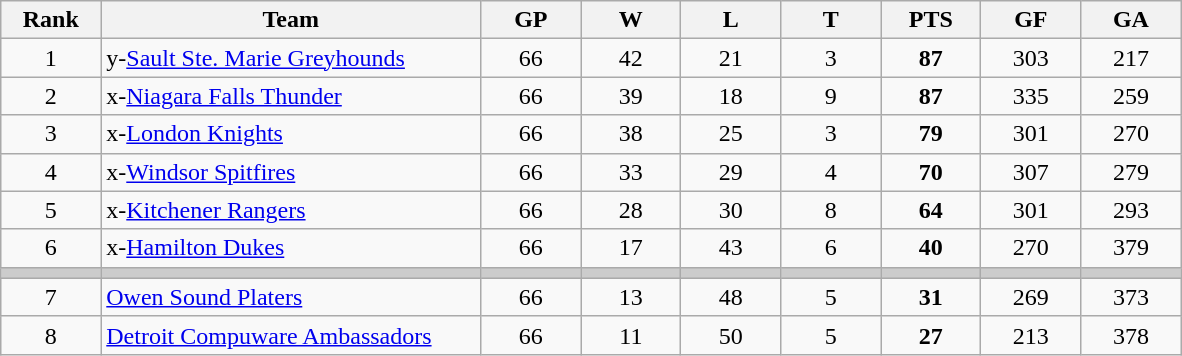<table class="wikitable sortable" style="text-align:center">
<tr>
<th width="7.5%">Rank</th>
<th width="28.5%">Team</th>
<th width="7.5%">GP</th>
<th width="7.5%">W</th>
<th width="7.5%">L</th>
<th width="7.5%">T</th>
<th width="7.5%">PTS</th>
<th width="7.5%">GF</th>
<th width="7.5%">GA</th>
</tr>
<tr>
<td>1</td>
<td align=left>y-<a href='#'>Sault Ste. Marie Greyhounds</a></td>
<td>66</td>
<td>42</td>
<td>21</td>
<td>3</td>
<td><strong>87</strong></td>
<td>303</td>
<td>217</td>
</tr>
<tr>
<td>2</td>
<td align=left>x-<a href='#'>Niagara Falls Thunder</a></td>
<td>66</td>
<td>39</td>
<td>18</td>
<td>9</td>
<td><strong>87</strong></td>
<td>335</td>
<td>259</td>
</tr>
<tr>
<td>3</td>
<td align=left>x-<a href='#'>London Knights</a></td>
<td>66</td>
<td>38</td>
<td>25</td>
<td>3</td>
<td><strong>79</strong></td>
<td>301</td>
<td>270</td>
</tr>
<tr>
<td>4</td>
<td align=left>x-<a href='#'>Windsor Spitfires</a></td>
<td>66</td>
<td>33</td>
<td>29</td>
<td>4</td>
<td><strong>70</strong></td>
<td>307</td>
<td>279</td>
</tr>
<tr>
<td>5</td>
<td align=left>x-<a href='#'>Kitchener Rangers</a></td>
<td>66</td>
<td>28</td>
<td>30</td>
<td>8</td>
<td><strong>64</strong></td>
<td>301</td>
<td>293</td>
</tr>
<tr>
<td>6</td>
<td align=left>x-<a href='#'>Hamilton Dukes</a></td>
<td>66</td>
<td>17</td>
<td>43</td>
<td>6</td>
<td><strong>40</strong></td>
<td>270</td>
<td>379</td>
</tr>
<tr style="background-color:#cccccc;">
<td></td>
<td></td>
<td></td>
<td></td>
<td></td>
<td></td>
<td></td>
<td></td>
<td></td>
</tr>
<tr>
<td>7</td>
<td align=left><a href='#'>Owen Sound Platers</a></td>
<td>66</td>
<td>13</td>
<td>48</td>
<td>5</td>
<td><strong>31</strong></td>
<td>269</td>
<td>373</td>
</tr>
<tr>
<td>8</td>
<td align=left><a href='#'>Detroit Compuware Ambassadors</a></td>
<td>66</td>
<td>11</td>
<td>50</td>
<td>5</td>
<td><strong>27</strong></td>
<td>213</td>
<td>378</td>
</tr>
</table>
